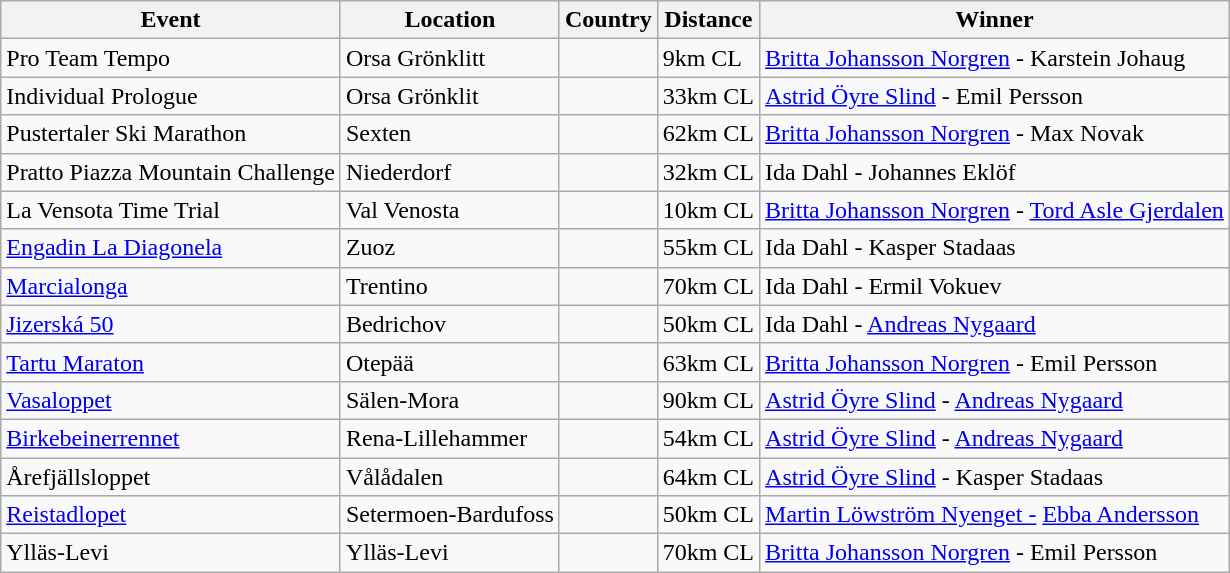<table class="wikitable">
<tr>
<th>Event</th>
<th>Location</th>
<th>Country</th>
<th>Distance</th>
<th>Winner</th>
</tr>
<tr>
<td>Pro Team Tempo</td>
<td>Orsa Grönklitt</td>
<td></td>
<td>9km CL</td>
<td><a href='#'>Britta Johansson Norgren</a> - Karstein Johaug</td>
</tr>
<tr>
<td>Individual Prologue</td>
<td>Orsa Grönklit</td>
<td></td>
<td>33km CL</td>
<td><a href='#'>Astrid Öyre Slind</a> - Emil Persson</td>
</tr>
<tr>
<td>Pustertaler Ski Marathon</td>
<td>Sexten</td>
<td></td>
<td>62km CL</td>
<td><a href='#'>Britta Johansson Norgren</a> - Max Novak</td>
</tr>
<tr>
<td>Pratto Piazza Mountain Challenge</td>
<td>Niederdorf</td>
<td></td>
<td>32km CL</td>
<td>Ida Dahl - Johannes Eklöf</td>
</tr>
<tr>
<td>La Vensota Time Trial</td>
<td>Val Venosta</td>
<td></td>
<td>10km CL</td>
<td><a href='#'>Britta Johansson Norgren</a> - <a href='#'>Tord Asle Gjerdalen</a></td>
</tr>
<tr>
<td><a href='#'>Engadin La Diagonela</a></td>
<td>Zuoz</td>
<td></td>
<td>55km CL</td>
<td>Ida Dahl - Kasper Stadaas</td>
</tr>
<tr>
<td><a href='#'>Marcialonga</a></td>
<td>Trentino</td>
<td></td>
<td>70km CL</td>
<td>Ida Dahl - Ermil Vokuev</td>
</tr>
<tr>
<td><a href='#'>Jizerská 50</a></td>
<td>Bedrichov</td>
<td></td>
<td>50km CL</td>
<td>Ida Dahl - <a href='#'>Andreas Nygaard</a></td>
</tr>
<tr>
<td><a href='#'>Tartu Maraton</a></td>
<td>Otepää</td>
<td></td>
<td>63km CL</td>
<td><a href='#'>Britta Johansson Norgren</a> - Emil Persson</td>
</tr>
<tr>
<td><a href='#'>Vasaloppet</a></td>
<td>Sälen-Mora</td>
<td></td>
<td>90km CL</td>
<td><a href='#'>Astrid Öyre Slind</a> - <a href='#'>Andreas Nygaard</a></td>
</tr>
<tr>
<td><a href='#'>Birkebeinerrennet</a></td>
<td>Rena-Lillehammer</td>
<td></td>
<td>54km CL</td>
<td><a href='#'>Astrid Öyre Slind</a> - <a href='#'>Andreas Nygaard</a></td>
</tr>
<tr>
<td>Årefjällsloppet</td>
<td>Vålådalen</td>
<td></td>
<td>64km CL</td>
<td><a href='#'>Astrid Öyre Slind</a> - Kasper Stadaas</td>
</tr>
<tr>
<td><a href='#'>Reistadlopet</a></td>
<td>Setermoen-Bardufoss</td>
<td></td>
<td>50km CL</td>
<td><a href='#'>Martin Löwström Nyenget -</a> <a href='#'>Ebba Andersson</a></td>
</tr>
<tr>
<td>Ylläs-Levi</td>
<td>Ylläs-Levi</td>
<td></td>
<td>70km CL</td>
<td><a href='#'>Britta Johansson Norgren</a> - Emil Persson</td>
</tr>
</table>
